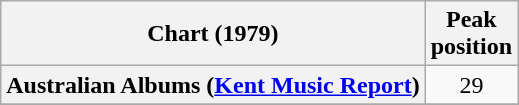<table class="wikitable sortable plainrowheaders" style="text-align:center">
<tr>
<th scope="col">Chart (1979)</th>
<th scope="col">Peak<br> position</th>
</tr>
<tr>
<th scope="row">Australian Albums (<a href='#'>Kent Music Report</a>)</th>
<td align="center">29</td>
</tr>
<tr>
</tr>
<tr>
</tr>
<tr>
</tr>
<tr>
</tr>
<tr>
</tr>
</table>
